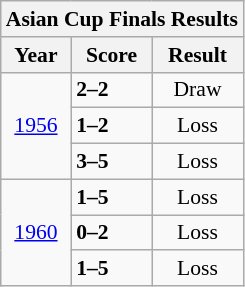<table class="wikitable" style="text-align: center;font-size:90%;">
<tr>
<th colspan=4>Asian Cup Finals Results</th>
</tr>
<tr>
<th>Year</th>
<th>Score</th>
<th>Result</th>
</tr>
<tr>
<td rowspan=3><a href='#'>1956</a></td>
<td align="left"> <strong>2–2</strong> </td>
<td>Draw</td>
</tr>
<tr>
<td align="left"> <strong>1–2</strong> </td>
<td>Loss</td>
</tr>
<tr>
<td align="left"> <strong>3–5</strong> </td>
<td>Loss</td>
</tr>
<tr>
<td rowspan=3><a href='#'>1960</a></td>
<td align="left"> <strong>1–5</strong> </td>
<td>Loss</td>
</tr>
<tr>
<td align="left"> <strong>0–2</strong> </td>
<td>Loss</td>
</tr>
<tr>
<td align="left"> <strong>1–5</strong> </td>
<td>Loss</td>
</tr>
</table>
